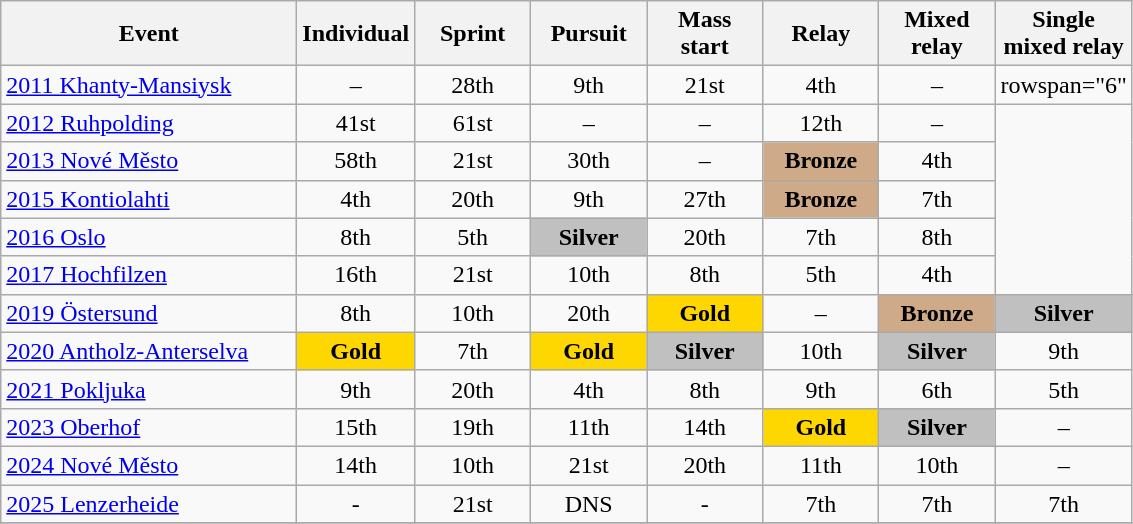<table class="wikitable" style="text-align: center;">
<tr ">
<th style="width:190px;">Event</th>
<th style="width:70px;">Individual</th>
<th style="width:70px;">Sprint</th>
<th style="width:70px;">Pursuit</th>
<th style="width:70px;">Mass start</th>
<th style="width:70px;">Relay</th>
<th style="width:70px;">Mixed relay</th>
<th style="width:70px;">Single mixed relay</th>
</tr>
<tr>
<td align=left> <a href='#'>2011 Khanty-Mansiysk</a></td>
<td>–</td>
<td>28th</td>
<td>9th</td>
<td>21st</td>
<td>4th</td>
<td>–</td>
<td>rowspan="6" </td>
</tr>
<tr>
<td align=left> <a href='#'>2012 Ruhpolding</a></td>
<td>41st</td>
<td>61st</td>
<td>–</td>
<td>–</td>
<td>12th</td>
<td>–</td>
</tr>
<tr>
<td align=left> <a href='#'>2013 Nové Město</a></td>
<td>58th</td>
<td>21st</td>
<td>30th</td>
<td>–</td>
<td style="background:#cfaa88;"><strong>Bronze</strong></td>
<td>4th</td>
</tr>
<tr>
<td align=left> <a href='#'>2015 Kontiolahti</a></td>
<td>4th</td>
<td>20th</td>
<td>9th</td>
<td>27th</td>
<td style="background:#cfaa88;"><strong>Bronze</strong></td>
<td>7th</td>
</tr>
<tr>
<td align=left> <a href='#'>2016 Oslo</a></td>
<td>8th</td>
<td>5th</td>
<td style="background:silver;"><strong>Silver</strong></td>
<td>20th</td>
<td>7th</td>
<td>8th</td>
</tr>
<tr>
<td align=left> <a href='#'>2017 Hochfilzen</a></td>
<td>16th</td>
<td>21st</td>
<td>10th</td>
<td>8th</td>
<td>5th</td>
<td>4th</td>
</tr>
<tr>
<td align=left> <a href='#'>2019 Östersund</a></td>
<td>8th</td>
<td>10th</td>
<td>20th</td>
<td style="background:gold;"><strong>Gold</strong></td>
<td>–</td>
<td style="background:#cfaa88;"><strong>Bronze</strong></td>
<td style="background:silver;"><strong>Silver</strong></td>
</tr>
<tr>
<td align=left> <a href='#'>2020 Antholz-Anterselva</a></td>
<td style="background:gold;"><strong>Gold</strong></td>
<td>7th</td>
<td style="background:gold;"><strong>Gold</strong></td>
<td style="background:silver;"><strong>Silver</strong></td>
<td>10th</td>
<td style="background:silver;"><strong>Silver</strong></td>
<td>9th</td>
</tr>
<tr>
<td align=left> <a href='#'>2021 Pokljuka</a></td>
<td>9th</td>
<td>20th</td>
<td>4th</td>
<td>8th</td>
<td>9th</td>
<td>6th</td>
<td>5th</td>
</tr>
<tr>
<td align=left> <a href='#'>2023 Oberhof</a></td>
<td>15th</td>
<td>19th</td>
<td>11th</td>
<td>14th</td>
<td style="background:gold;"><strong>Gold</strong></td>
<td style="background:silver;"><strong>Silver</strong></td>
<td>–</td>
</tr>
<tr>
<td align=left> <a href='#'>2024 Nové Město</a></td>
<td>14th</td>
<td>10th</td>
<td>21st</td>
<td>20th</td>
<td>11th</td>
<td>10th</td>
<td>–</td>
</tr>
<tr>
<td align=left> <a href='#'>2025 Lenzerheide</a></td>
<td>-</td>
<td>21st</td>
<td>DNS</td>
<td>-</td>
<td>7th</td>
<td>7th</td>
<td>7th</td>
</tr>
<tr>
</tr>
</table>
